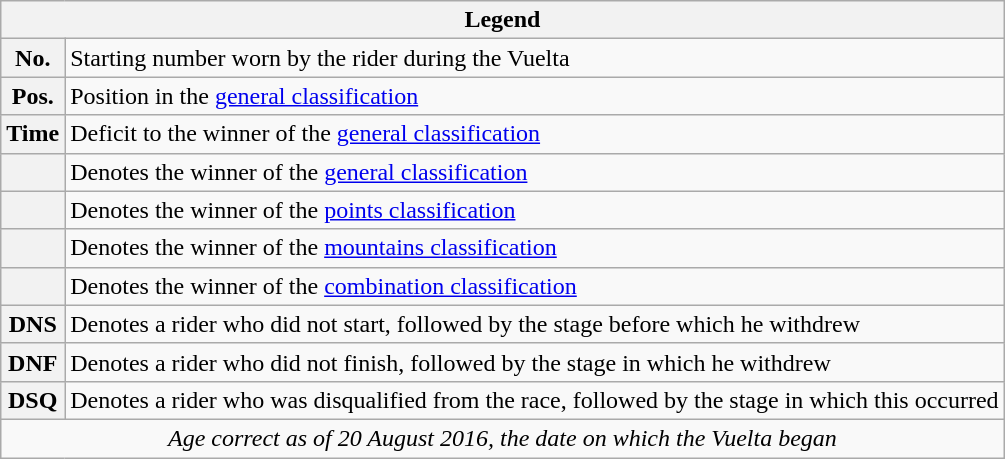<table class="wikitable">
<tr>
<th colspan=2>Legend</th>
</tr>
<tr>
<th scope="row" style="text-align:center;">No.</th>
<td>Starting number worn by the rider during the Vuelta</td>
</tr>
<tr>
<th scope="row" style="text-align:center;">Pos.</th>
<td>Position in the <a href='#'>general classification</a></td>
</tr>
<tr>
<th scope="row" style="text-align:center;">Time</th>
<td>Deficit to the winner of the <a href='#'>general classification</a></td>
</tr>
<tr>
<th scope="row" style="text-align:center;">    </th>
<td>Denotes the winner of the <a href='#'>general classification</a></td>
</tr>
<tr>
<th scope="row" style="text-align:center;">    </th>
<td>Denotes the winner of the <a href='#'>points classification</a></td>
</tr>
<tr>
<th scope="row" style="text-align:center;">    </th>
<td>Denotes the winner of the <a href='#'>mountains classification</a></td>
</tr>
<tr>
<th scope="row" style="text-align:center;">    </th>
<td>Denotes the winner of the <a href='#'>combination classification</a></td>
</tr>
<tr>
<th scope="row" style="text-align:center;">DNS</th>
<td>Denotes a rider who did not start, followed by the stage before which he withdrew</td>
</tr>
<tr>
<th scope="row" style="text-align:center;">DNF</th>
<td>Denotes a rider who did not finish, followed by the stage in which he withdrew</td>
</tr>
<tr>
<th scope="row" style="text-align:center;">DSQ</th>
<td>Denotes a rider who was disqualified from the race, followed by the stage in which this occurred</td>
</tr>
<tr>
<td style="text-align:center;" colspan="2"><em>Age correct as of 20 August 2016, the date on which the Vuelta began</em></td>
</tr>
</table>
